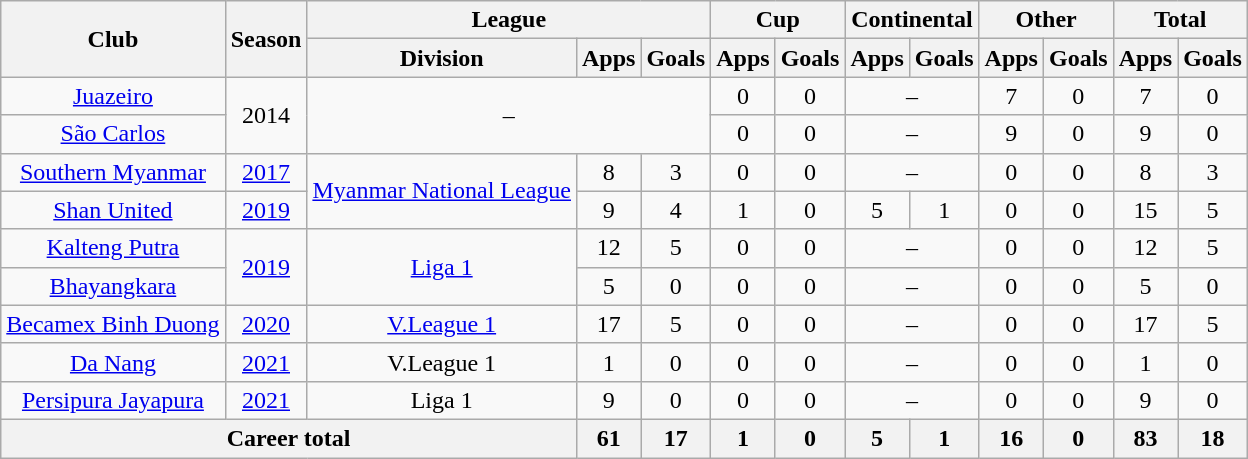<table class="wikitable" style="text-align: center">
<tr>
<th rowspan="2">Club</th>
<th rowspan="2">Season</th>
<th colspan="3">League</th>
<th colspan="2">Cup</th>
<th colspan="2">Continental</th>
<th colspan="2">Other</th>
<th colspan="2">Total</th>
</tr>
<tr>
<th>Division</th>
<th>Apps</th>
<th>Goals</th>
<th>Apps</th>
<th>Goals</th>
<th>Apps</th>
<th>Goals</th>
<th>Apps</th>
<th>Goals</th>
<th>Apps</th>
<th>Goals</th>
</tr>
<tr>
<td><a href='#'>Juazeiro</a></td>
<td rowspan="2">2014</td>
<td colspan="3" rowspan="2">–</td>
<td>0</td>
<td>0</td>
<td colspan="2">–</td>
<td>7</td>
<td>0</td>
<td>7</td>
<td>0</td>
</tr>
<tr>
<td><a href='#'>São Carlos</a></td>
<td>0</td>
<td>0</td>
<td colspan="2">–</td>
<td>9</td>
<td>0</td>
<td>9</td>
<td>0</td>
</tr>
<tr>
<td><a href='#'>Southern Myanmar</a></td>
<td><a href='#'>2017</a></td>
<td rowspan="2"><a href='#'>Myanmar National League</a></td>
<td>8</td>
<td>3</td>
<td>0</td>
<td>0</td>
<td colspan="2">–</td>
<td>0</td>
<td>0</td>
<td>8</td>
<td>3</td>
</tr>
<tr>
<td><a href='#'>Shan United</a></td>
<td><a href='#'>2019</a></td>
<td>9</td>
<td>4</td>
<td>1</td>
<td>0</td>
<td>5</td>
<td>1</td>
<td>0</td>
<td>0</td>
<td>15</td>
<td>5</td>
</tr>
<tr>
<td><a href='#'>Kalteng Putra</a></td>
<td rowspan="2"><a href='#'>2019</a></td>
<td rowspan="2"><a href='#'>Liga 1</a></td>
<td>12</td>
<td>5</td>
<td>0</td>
<td>0</td>
<td colspan="2">–</td>
<td>0</td>
<td>0</td>
<td>12</td>
<td>5</td>
</tr>
<tr>
<td><a href='#'>Bhayangkara</a></td>
<td>5</td>
<td>0</td>
<td>0</td>
<td>0</td>
<td colspan="2">–</td>
<td>0</td>
<td>0</td>
<td>5</td>
<td>0</td>
</tr>
<tr>
<td><a href='#'>Becamex Binh Duong</a></td>
<td><a href='#'>2020</a></td>
<td><a href='#'>V.League 1</a></td>
<td>17</td>
<td>5</td>
<td>0</td>
<td>0</td>
<td colspan="2">–</td>
<td>0</td>
<td>0</td>
<td>17</td>
<td>5</td>
</tr>
<tr>
<td><a href='#'>Da Nang</a></td>
<td><a href='#'>2021</a></td>
<td>V.League 1</td>
<td>1</td>
<td>0</td>
<td>0</td>
<td>0</td>
<td colspan="2">–</td>
<td>0</td>
<td>0</td>
<td>1</td>
<td>0</td>
</tr>
<tr>
<td><a href='#'>Persipura Jayapura</a></td>
<td><a href='#'>2021</a></td>
<td>Liga 1</td>
<td>9</td>
<td>0</td>
<td>0</td>
<td>0</td>
<td colspan="2">–</td>
<td>0</td>
<td>0</td>
<td>9</td>
<td>0</td>
</tr>
<tr>
<th colspan="3"><strong>Career total</strong></th>
<th>61</th>
<th>17</th>
<th>1</th>
<th>0</th>
<th>5</th>
<th>1</th>
<th>16</th>
<th>0</th>
<th>83</th>
<th>18</th>
</tr>
</table>
